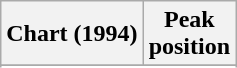<table class="wikitable sortable">
<tr>
<th align="left">Chart (1994)</th>
<th align="center">Peak<br>position</th>
</tr>
<tr>
</tr>
<tr>
</tr>
</table>
